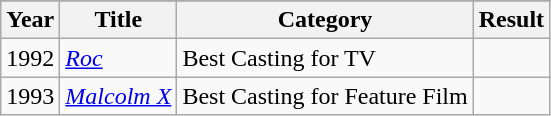<table class="wikitable" border="1">
<tr>
</tr>
<tr>
<th>Year</th>
<th>Title</th>
<th>Category</th>
<th>Result</th>
</tr>
<tr>
<td>1992</td>
<td><em><a href='#'>Roc</a></em></td>
<td>Best Casting for TV</td>
<td></td>
</tr>
<tr>
<td>1993</td>
<td><em><a href='#'>Malcolm X</a></em></td>
<td>Best Casting for Feature Film</td>
<td></td>
</tr>
</table>
